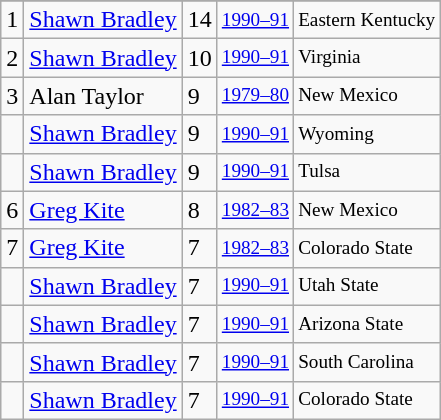<table class="wikitable">
<tr>
</tr>
<tr>
<td>1</td>
<td><a href='#'>Shawn Bradley</a></td>
<td>14</td>
<td style="font-size:80%;"><a href='#'>1990–91</a></td>
<td style="font-size:80%;">Eastern Kentucky</td>
</tr>
<tr>
<td>2</td>
<td><a href='#'>Shawn Bradley</a></td>
<td>10</td>
<td style="font-size:80%;"><a href='#'>1990–91</a></td>
<td style="font-size:80%;">Virginia</td>
</tr>
<tr>
<td>3</td>
<td>Alan Taylor</td>
<td>9</td>
<td style="font-size:80%;"><a href='#'>1979–80</a></td>
<td style="font-size:80%;">New Mexico</td>
</tr>
<tr>
<td></td>
<td><a href='#'>Shawn Bradley</a></td>
<td>9</td>
<td style="font-size:80%;"><a href='#'>1990–91</a></td>
<td style="font-size:80%;">Wyoming</td>
</tr>
<tr>
<td></td>
<td><a href='#'>Shawn Bradley</a></td>
<td>9</td>
<td style="font-size:80%;"><a href='#'>1990–91</a></td>
<td style="font-size:80%;">Tulsa</td>
</tr>
<tr>
<td>6</td>
<td><a href='#'>Greg Kite</a></td>
<td>8</td>
<td style="font-size:80%;"><a href='#'>1982–83</a></td>
<td style="font-size:80%;">New Mexico</td>
</tr>
<tr>
<td>7</td>
<td><a href='#'>Greg Kite</a></td>
<td>7</td>
<td style="font-size:80%;"><a href='#'>1982–83</a></td>
<td style="font-size:80%;">Colorado State</td>
</tr>
<tr>
<td></td>
<td><a href='#'>Shawn Bradley</a></td>
<td>7</td>
<td style="font-size:80%;"><a href='#'>1990–91</a></td>
<td style="font-size:80%;">Utah State</td>
</tr>
<tr>
<td></td>
<td><a href='#'>Shawn Bradley</a></td>
<td>7</td>
<td style="font-size:80%;"><a href='#'>1990–91</a></td>
<td style="font-size:80%;">Arizona State</td>
</tr>
<tr>
<td></td>
<td><a href='#'>Shawn Bradley</a></td>
<td>7</td>
<td style="font-size:80%;"><a href='#'>1990–91</a></td>
<td style="font-size:80%;">South Carolina</td>
</tr>
<tr>
<td></td>
<td><a href='#'>Shawn Bradley</a></td>
<td>7</td>
<td style="font-size:80%;"><a href='#'>1990–91</a></td>
<td style="font-size:80%;">Colorado State</td>
</tr>
</table>
